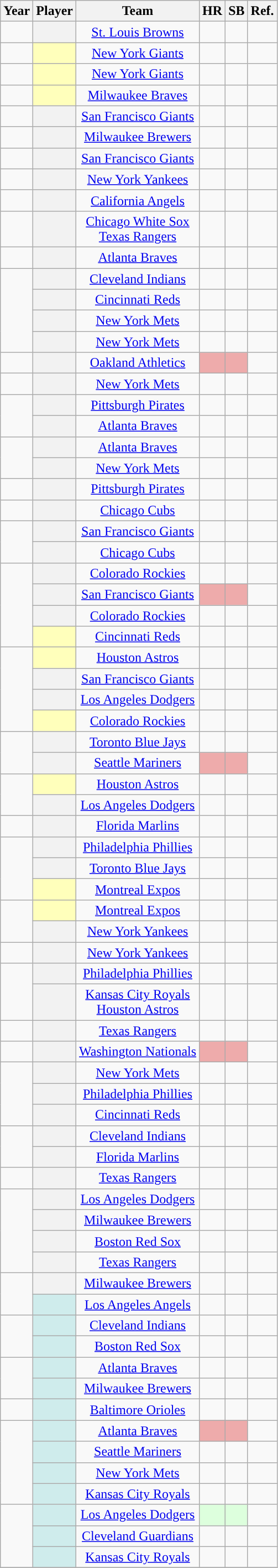<table class="wikitable sortable plainrowheaders" style="text-align:center;">
<tr>
<th scope="col">Year</th>
<th scope="col">Player</th>
<th scope="col">Team</th>
<th scope="col">HR</th>
<th scope="col">SB</th>
<th scope="col" class="unsortable">Ref.</th>
</tr>
<tr>
<td></td>
<th scope="row" style="text-align:center"></th>
<td><a href='#'>St. Louis Browns</a></td>
<td></td>
<td></td>
<td></td>
</tr>
<tr>
<td></td>
<th scope="row" style="text-align:center; background-color: #ffffbb"></th>
<td><a href='#'>New York Giants</a></td>
<td></td>
<td></td>
<td></td>
</tr>
<tr>
<td></td>
<th scope="row" style="text-align:center; background-color: #ffffbb"> </th>
<td><a href='#'>New York Giants</a></td>
<td></td>
<td></td>
<td></td>
</tr>
<tr>
<td></td>
<th scope="row" style="text-align:center; background-color: #ffffbb"></th>
<td><a href='#'>Milwaukee Braves</a></td>
<td></td>
<td></td>
<td></td>
</tr>
<tr>
<td></td>
<th scope="row" style="text-align:center"></th>
<td><a href='#'>San Francisco Giants</a></td>
<td></td>
<td></td>
<td></td>
</tr>
<tr>
<td></td>
<th scope="row" style="text-align:center"></th>
<td><a href='#'>Milwaukee Brewers</a></td>
<td></td>
<td></td>
<td></td>
</tr>
<tr>
<td></td>
<th scope="row" style="text-align:center"> </th>
<td><a href='#'>San Francisco Giants</a></td>
<td></td>
<td></td>
<td></td>
</tr>
<tr>
<td></td>
<th scope="row" style="text-align:center"> </th>
<td><a href='#'>New York Yankees</a></td>
<td></td>
<td></td>
<td></td>
</tr>
<tr>
<td></td>
<th scope="row" style="text-align:center"> </th>
<td><a href='#'>California Angels</a></td>
<td></td>
<td></td>
<td></td>
</tr>
<tr>
<td></td>
<th scope="row" style="text-align:center"> </th>
<td><a href='#'>Chicago White Sox</a><br><a href='#'>Texas Rangers</a></td>
<td></td>
<td></td>
<td></td>
</tr>
<tr>
<td></td>
<th scope="row" style="text-align:center"></th>
<td><a href='#'>Atlanta Braves</a></td>
<td></td>
<td></td>
<td></td>
</tr>
<tr>
<td rowspan="4"></td>
<th scope="row" style="text-align:center"></th>
<td><a href='#'>Cleveland Indians</a></td>
<td></td>
<td></td>
<td></td>
</tr>
<tr>
<th scope="row" style="text-align:center"></th>
<td><a href='#'>Cincinnati Reds</a></td>
<td></td>
<td></td>
<td></td>
</tr>
<tr>
<th scope="row" style="text-align:center"></th>
<td><a href='#'>New York Mets</a></td>
<td></td>
<td></td>
<td></td>
</tr>
<tr>
<th scope="row" style="text-align:center"></th>
<td><a href='#'>New York Mets</a></td>
<td></td>
<td></td>
<td></td>
</tr>
<tr>
<td></td>
<th scope="row" style="text-align:center"></th>
<td><a href='#'>Oakland Athletics</a></td>
<td style="background-color:#eeabab;"></td>
<td style="background-color:#eeabab;"></td>
<td></td>
</tr>
<tr>
<td></td>
<th scope="row" style="text-align:center"> </th>
<td><a href='#'>New York Mets</a></td>
<td></td>
<td></td>
<td></td>
</tr>
<tr>
<td rowspan="2"></td>
<th scope="row" style="text-align:center"></th>
<td><a href='#'>Pittsburgh Pirates</a></td>
<td></td>
<td></td>
<td></td>
</tr>
<tr>
<th scope="row" style="text-align:center"></th>
<td><a href='#'>Atlanta Braves</a></td>
<td></td>
<td></td>
<td></td>
</tr>
<tr>
<td rowspan="2"></td>
<th scope="row" style="text-align:center"> </th>
<td><a href='#'>Atlanta Braves</a></td>
<td></td>
<td></td>
<td></td>
</tr>
<tr>
<th scope="row" style="text-align:center"> </th>
<td><a href='#'>New York Mets</a></td>
<td></td>
<td></td>
<td></td>
</tr>
<tr>
<td></td>
<th scope="row" style="text-align:center"> </th>
<td><a href='#'>Pittsburgh Pirates</a></td>
<td></td>
<td></td>
<td></td>
</tr>
<tr>
<td></td>
<th scope="row" style="text-align:center"></th>
<td><a href='#'>Chicago Cubs</a></td>
<td></td>
<td></td>
<td></td>
</tr>
<tr>
<td rowspan="2"></td>
<th scope="row" style="text-align:center"> </th>
<td><a href='#'>San Francisco Giants</a></td>
<td></td>
<td></td>
<td></td>
</tr>
<tr>
<th scope="row" style="text-align:center"> </th>
<td><a href='#'>Chicago Cubs</a></td>
<td></td>
<td></td>
<td></td>
</tr>
<tr>
<td rowspan="4"></td>
<th scope="row" style="text-align:center"></th>
<td><a href='#'>Colorado Rockies</a></td>
<td></td>
<td></td>
<td></td>
</tr>
<tr>
<th scope="row" style="text-align:center"> </th>
<td><a href='#'>San Francisco Giants</a></td>
<td style="background-color:#eeabab;"></td>
<td style="background-color:#eeabab;"></td>
<td></td>
</tr>
<tr>
<th scope="row" style="text-align:center"></th>
<td><a href='#'>Colorado Rockies</a></td>
<td></td>
<td></td>
<td></td>
</tr>
<tr>
<th scope="row" style="text-align:center; background-color: #ffffbb"></th>
<td><a href='#'>Cincinnati Reds</a></td>
<td></td>
<td></td>
<td></td>
</tr>
<tr>
<td rowspan="4"></td>
<th scope="row" style="text-align:center; background-color: #ffffbb"></th>
<td><a href='#'>Houston Astros</a></td>
<td></td>
<td></td>
<td></td>
</tr>
<tr>
<th scope="row" style="text-align:center"> </th>
<td><a href='#'>San Francisco Giants</a></td>
<td></td>
<td></td>
<td></td>
</tr>
<tr>
<th scope="row" style="text-align:center"></th>
<td><a href='#'>Los Angeles Dodgers</a></td>
<td></td>
<td></td>
<td></td>
</tr>
<tr>
<th scope="row" style="text-align:center; background-color: #ffffbb"></th>
<td><a href='#'>Colorado Rockies</a></td>
<td></td>
<td></td>
<td></td>
</tr>
<tr>
<td rowspan="2"></td>
<th scope="row" style="text-align:center"></th>
<td><a href='#'>Toronto Blue Jays</a></td>
<td></td>
<td></td>
<td></td>
</tr>
<tr>
<th scope="row" style="text-align:center"></th>
<td><a href='#'>Seattle Mariners</a></td>
<td style="background-color:#eeabab;"></td>
<td style="background-color:#eeabab;"></td>
<td></td>
</tr>
<tr>
<td rowspan="2"></td>
<th scope="row" style="text-align:center; background-color: #ffffbb"> </th>
<td><a href='#'>Houston Astros</a></td>
<td></td>
<td></td>
<td></td>
</tr>
<tr>
<th scope="row" style="text-align:center"> </th>
<td><a href='#'>Los Angeles Dodgers</a></td>
<td></td>
<td></td>
<td></td>
</tr>
<tr>
<td></td>
<th scope="row" style="text-align:center"></th>
<td><a href='#'>Florida Marlins</a></td>
<td></td>
<td></td>
<td></td>
</tr>
<tr>
<td rowspan="3"></td>
<th scope="row" style="text-align:center"></th>
<td><a href='#'>Philadelphia Phillies</a></td>
<td></td>
<td></td>
<td></td>
</tr>
<tr>
<th scope="row" style="text-align:center"></th>
<td><a href='#'>Toronto Blue Jays</a></td>
<td></td>
<td></td>
<td></td>
</tr>
<tr>
<th scope="row" style="text-align:center; background-color: #ffffbb"></th>
<td><a href='#'>Montreal Expos</a></td>
<td></td>
<td></td>
<td></td>
</tr>
<tr>
<td rowspan="2"></td>
<th scope="row" style="text-align:center; background-color: #ffffbb"> </th>
<td><a href='#'>Montreal Expos</a></td>
<td></td>
<td></td>
<td></td>
</tr>
<tr>
<th scope="row" style="text-align:center"></th>
<td><a href='#'>New York Yankees</a></td>
<td></td>
<td></td>
<td></td>
</tr>
<tr>
<td></td>
<th scope="row" style="text-align:center"> </th>
<td><a href='#'>New York Yankees</a></td>
<td></td>
<td></td>
<td></td>
</tr>
<tr>
<td rowspan="2"></td>
<th scope="row" style="text-align:center;"> </th>
<td><a href='#'>Philadelphia Phillies</a></td>
<td></td>
<td></td>
<td></td>
</tr>
<tr>
<th scope="row" style="text-align:center"></th>
<td><a href='#'>Kansas City Royals</a><br><a href='#'>Houston Astros</a></td>
<td></td>
<td></td>
<td></td>
</tr>
<tr>
<td></td>
<th scope="row" style="text-align:center"> </th>
<td><a href='#'>Texas Rangers</a></td>
<td></td>
<td></td>
<td></td>
</tr>
<tr>
<td></td>
<th scope="row" style="text-align:center"> </th>
<td><a href='#'>Washington Nationals</a></td>
<td style="background-color:#eeabab;"></td>
<td style="background-color:#eeabab;"></td>
<td></td>
</tr>
<tr>
<td rowspan="3"></td>
<th scope="row" style="text-align:center"></th>
<td><a href='#'>New York Mets</a></td>
<td></td>
<td></td>
<td></td>
</tr>
<tr>
<th scope="row" style="text-align:center"></th>
<td><a href='#'>Philadelphia Phillies</a></td>
<td></td>
<td></td>
<td></td>
</tr>
<tr>
<th scope="row" style="text-align:center;"></th>
<td><a href='#'>Cincinnati Reds</a></td>
<td></td>
<td></td>
<td></td>
</tr>
<tr>
<td rowspan="2"></td>
<th scope="row" style="text-align:center"></th>
<td><a href='#'>Cleveland Indians</a></td>
<td></td>
<td></td>
<td></td>
</tr>
<tr>
<th scope="row" style="text-align:center"></th>
<td><a href='#'>Florida Marlins</a></td>
<td></td>
<td></td>
<td></td>
</tr>
<tr>
<td></td>
<th scope="row" style="text-align:center"></th>
<td><a href='#'>Texas Rangers</a></td>
<td></td>
<td></td>
<td></td>
</tr>
<tr>
<td rowspan="4"></td>
<th scope="row" style="text-align:center"></th>
<td><a href='#'>Los Angeles Dodgers</a></td>
<td></td>
<td></td>
<td></td>
</tr>
<tr>
<th scope="row" style="text-align:center"></th>
<td><a href='#'>Milwaukee Brewers</a></td>
<td></td>
<td></td>
<td></td>
</tr>
<tr>
<th scope="row" style="text-align:center"></th>
<td><a href='#'>Boston Red Sox</a></td>
<td></td>
<td></td>
<td></td>
</tr>
<tr>
<th scope="row" style="text-align:center"> </th>
<td><a href='#'>Texas Rangers</a></td>
<td></td>
<td></td>
<td></td>
</tr>
<tr>
<td rowspan="2"></td>
<th scope="row" style="text-align:center"> </th>
<td><a href='#'>Milwaukee Brewers</a></td>
<td></td>
<td></td>
<td></td>
</tr>
<tr>
<th scope="row" style="text-align:center; background:#cfecec;"></th>
<td><a href='#'>Los Angeles Angels</a></td>
<td></td>
<td></td>
<td></td>
</tr>
<tr>
<td rowspan="2"></td>
<th scope="row" style="text-align:center; background:#cfecec;"></th>
<td><a href='#'>Cleveland Indians</a></td>
<td></td>
<td></td>
<td></td>
</tr>
<tr>
<th scope="row" style="text-align:center; background:#cfecec;"></th>
<td><a href='#'>Boston Red Sox</a></td>
<td></td>
<td></td>
<td></td>
</tr>
<tr>
<td rowspan="2"></td>
<th scope="row" style="text-align:center; background:#cfecec;"></th>
<td><a href='#'>Atlanta Braves</a></td>
<td></td>
<td></td>
<td></td>
</tr>
<tr>
<th scope="row" style="text-align:center; background:#cfecec;"></th>
<td><a href='#'>Milwaukee Brewers</a></td>
<td></td>
<td></td>
<td></td>
</tr>
<tr>
<td></td>
<th scope="row" style="text-align:center; background:#cfecec;"></th>
<td><a href='#'>Baltimore Orioles</a></td>
<td></td>
<td></td>
<td></td>
</tr>
<tr>
<td rowspan="4"></td>
<th scope="row" style="text-align:center; background:#cfecec;"> </th>
<td><a href='#'>Atlanta Braves</a></td>
<td style="background-color:#eeabab;"></td>
<td style="background-color:#eeabab;"></td>
<td></td>
</tr>
<tr>
<th scope="row" style="text-align:center; background:#cfecec;"></th>
<td><a href='#'>Seattle Mariners</a></td>
<td></td>
<td></td>
<td></td>
</tr>
<tr>
<th scope="row" style="text-align:center; background:#cfecec;"></th>
<td><a href='#'>New York Mets</a></td>
<td></td>
<td></td>
<td></td>
</tr>
<tr>
<th scope="row" style="text-align:center; background:#cfecec;"></th>
<td><a href='#'>Kansas City Royals</a></td>
<td></td>
<td></td>
<td></td>
</tr>
<tr>
<td rowspan="3"></td>
<th scope="row" style="text-align:center; background:#cfecec;"></th>
<td><a href='#'>Los Angeles Dodgers</a></td>
<td style="background-color:#dfd;"></td>
<td style="background-color:#dfd;"></td>
<td></td>
</tr>
<tr>
<th scope="row" style="text-align:center; background:#cfecec;"> </th>
<td><a href='#'>Cleveland Guardians</a></td>
<td></td>
<td></td>
<td></td>
</tr>
<tr>
<th scope="row" style="text-align:center; background:#cfecec;"> </th>
<td><a href='#'>Kansas City Royals</a></td>
<td></td>
<td></td>
<td></td>
</tr>
<tr>
</tr>
</table>
